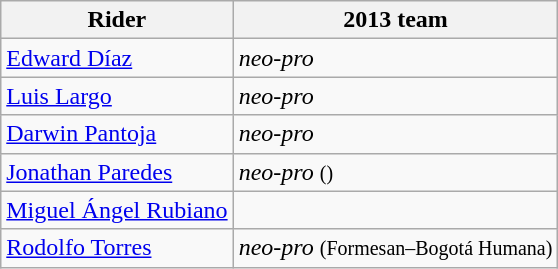<table class="wikitable">
<tr>
<th>Rider</th>
<th>2013 team</th>
</tr>
<tr>
<td><a href='#'>Edward Díaz</a></td>
<td><em>neo-pro</em></td>
</tr>
<tr>
<td><a href='#'>Luis Largo</a></td>
<td><em>neo-pro</em></td>
</tr>
<tr>
<td><a href='#'>Darwin Pantoja</a></td>
<td><em>neo-pro</em></td>
</tr>
<tr>
<td><a href='#'>Jonathan Paredes</a></td>
<td><em>neo-pro</em> <small>()</small></td>
</tr>
<tr>
<td><a href='#'>Miguel Ángel Rubiano</a></td>
<td></td>
</tr>
<tr>
<td><a href='#'>Rodolfo Torres</a></td>
<td><em>neo-pro</em> <small>(Formesan–Bogotá Humana)</small></td>
</tr>
</table>
